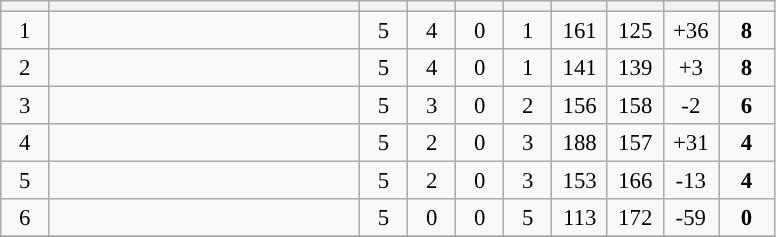<table class="wikitable" style="text-align:center; font-size:95%">
<tr>
<th width="25"></th>
<th width="200"></th>
<th width="25"></th>
<th width="25"></th>
<th width="25"></th>
<th width="25"></th>
<th width="30"></th>
<th width="30"></th>
<th width="30"></th>
<th width="30"></th>
</tr>
<tr style="background:#">
<td>1</td>
<td style="text-align:left"></td>
<td>5</td>
<td>4</td>
<td>0</td>
<td>1</td>
<td>161</td>
<td>125</td>
<td>+36</td>
<td><strong>8</strong></td>
</tr>
<tr style="background:#">
<td>2</td>
<td style="text-align:left"></td>
<td>5</td>
<td>4</td>
<td>0</td>
<td>1</td>
<td>141</td>
<td>139</td>
<td>+3</td>
<td><strong>8</strong></td>
</tr>
<tr style="background:#">
<td>3</td>
<td style="text-align:left"></td>
<td>5</td>
<td>3</td>
<td>0</td>
<td>2</td>
<td>156</td>
<td>158</td>
<td>-2</td>
<td><strong>6</strong></td>
</tr>
<tr style="background:#">
<td>4</td>
<td style="text-align:left"></td>
<td>5</td>
<td>2</td>
<td>0</td>
<td>3</td>
<td>188</td>
<td>157</td>
<td>+31</td>
<td><strong>4</strong></td>
</tr>
<tr style="background-color:#">
<td>5</td>
<td style="text-align:left"></td>
<td>5</td>
<td>2</td>
<td>0</td>
<td>3</td>
<td>153</td>
<td>166</td>
<td>-13</td>
<td><strong>4</strong></td>
</tr>
<tr style="background-color:#">
<td>6</td>
<td style="text-align:left"></td>
<td>5</td>
<td>0</td>
<td>0</td>
<td>5</td>
<td>113</td>
<td>172</td>
<td>-59</td>
<td><strong>0</strong></td>
</tr>
<tr>
</tr>
</table>
